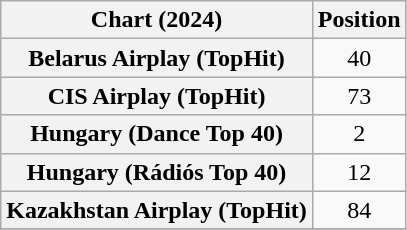<table class="wikitable sortable plainrowheaders" style="text-align:center">
<tr>
<th scope="col">Chart (2024)</th>
<th scope="col">Position</th>
</tr>
<tr>
<th scope="row">Belarus Airplay (TopHit)</th>
<td>40</td>
</tr>
<tr>
<th scope="row">CIS Airplay (TopHit)</th>
<td>73</td>
</tr>
<tr>
<th scope="row">Hungary (Dance Top 40)</th>
<td>2</td>
</tr>
<tr>
<th scope="row">Hungary (Rádiós Top 40)</th>
<td>12</td>
</tr>
<tr>
<th scope="row">Kazakhstan Airplay (TopHit)</th>
<td>84</td>
</tr>
<tr>
</tr>
</table>
